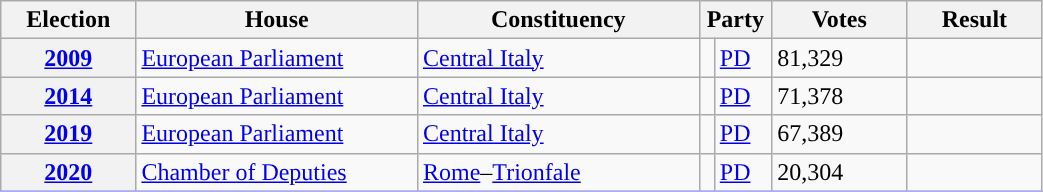<table class=wikitable style="width:55%; border:1px #AAAAFF solid">
<tr>
<th width=12%>Election</th>
<th width=25%>House</th>
<th width=25%>Constituency</th>
<th width=5% colspan="2">Party</th>
<th width=12%>Votes</th>
<th width=12%>Result</th>
</tr>
<tr>
<th><a href='#'>2009</a></th>
<td><a href='#'>European Parliament</a></td>
<td><a href='#'>Central Italy</a></td>
<td></td>
<td><a href='#'>PD</a></td>
<td>81,329</td>
<td></td>
</tr>
<tr>
<th><a href='#'>2014</a></th>
<td><a href='#'>European Parliament</a></td>
<td><a href='#'>Central Italy</a></td>
<td></td>
<td><a href='#'>PD</a></td>
<td>71,378</td>
<td></td>
</tr>
<tr>
<th><a href='#'>2019</a></th>
<td><a href='#'>European Parliament</a></td>
<td><a href='#'>Central Italy</a></td>
<td></td>
<td><a href='#'>PD</a></td>
<td>67,389</td>
<td></td>
</tr>
<tr>
<th><a href='#'>2020</a></th>
<td><a href='#'>Chamber of Deputies</a></td>
<td><a href='#'>Rome</a>–<a href='#'>Trionfale</a></td>
<td></td>
<td><a href='#'>PD</a></td>
<td>20,304</td>
<td></td>
</tr>
<tr>
</tr>
</table>
